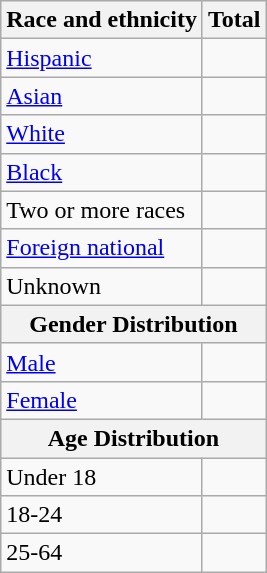<table class="wikitable floatright sortable collapsible"; text-align:right; font-size:80%;">
<tr>
<th>Race and ethnicity</th>
<th colspan="2" data-sort-type=number>Total</th>
</tr>
<tr>
<td><a href='#'>Hispanic</a></td>
<td align=right></td>
</tr>
<tr>
<td><a href='#'>Asian</a></td>
<td align=right></td>
</tr>
<tr>
<td><a href='#'>White</a></td>
<td align=right></td>
</tr>
<tr>
<td><a href='#'>Black</a></td>
<td align=right></td>
</tr>
<tr>
<td>Two or more races</td>
<td align=right></td>
</tr>
<tr>
<td><a href='#'>Foreign national</a></td>
<td align=right></td>
</tr>
<tr>
<td>Unknown</td>
<td align=right></td>
</tr>
<tr>
<th colspan="4" data-sort-type=number>Gender Distribution</th>
</tr>
<tr>
<td><a href='#'>Male</a></td>
<td align=right></td>
</tr>
<tr>
<td><a href='#'>Female</a></td>
<td align=right></td>
</tr>
<tr>
<th colspan="4" data-sort-type=number>Age Distribution</th>
</tr>
<tr>
<td>Under 18</td>
<td align=right></td>
</tr>
<tr>
<td>18-24</td>
<td align=right></td>
</tr>
<tr>
<td>25-64</td>
<td align=right></td>
</tr>
</table>
